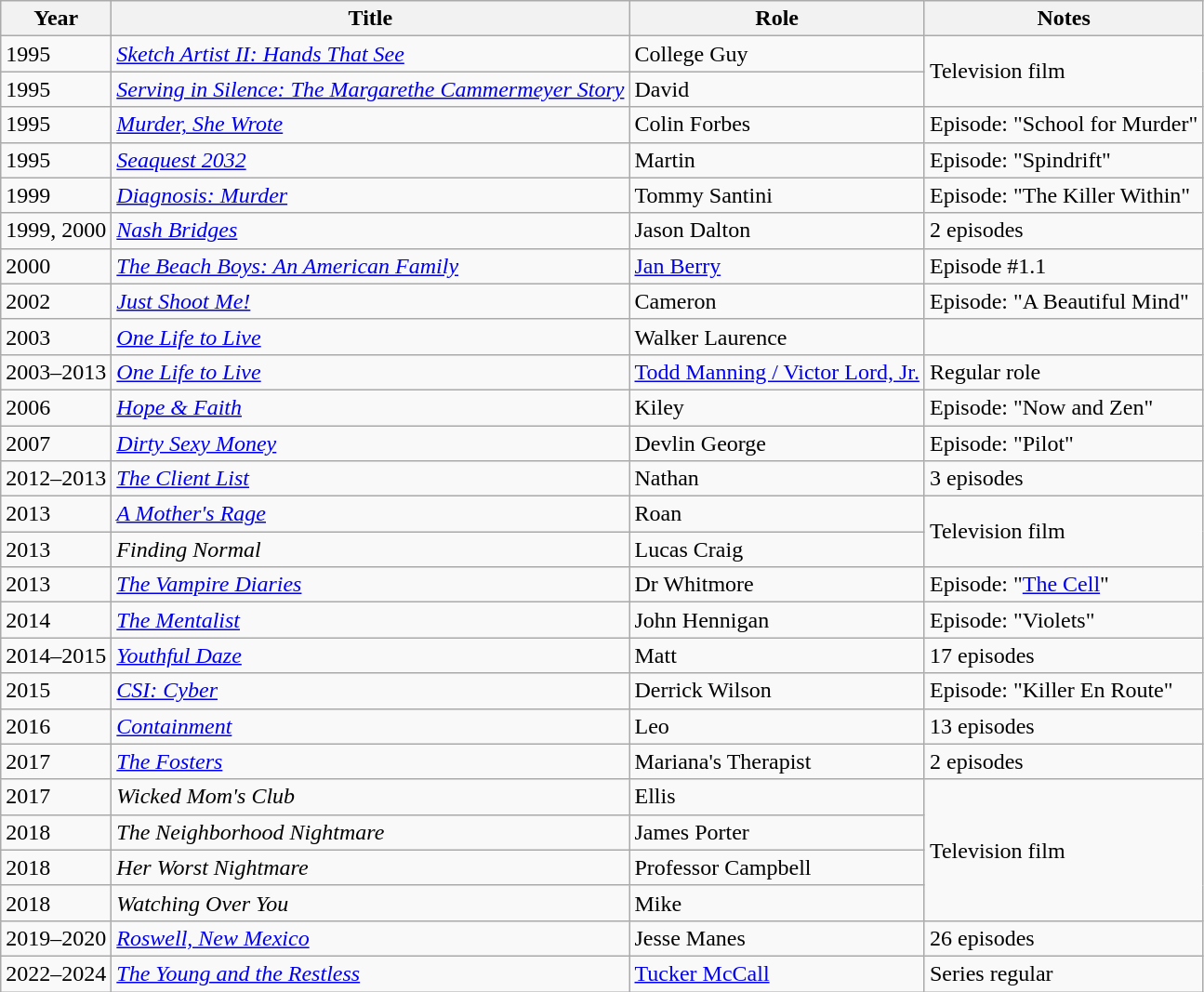<table class="wikitable sortable">
<tr>
<th>Year</th>
<th>Title</th>
<th>Role</th>
<th>Notes</th>
</tr>
<tr>
<td>1995</td>
<td><em><a href='#'>Sketch Artist II: Hands That See</a></em></td>
<td>College Guy</td>
<td rowspan="2">Television film</td>
</tr>
<tr>
<td>1995</td>
<td><em><a href='#'>Serving in Silence: The Margarethe Cammermeyer Story</a></em></td>
<td>David</td>
</tr>
<tr>
<td>1995</td>
<td><em><a href='#'>Murder, She Wrote</a></em></td>
<td>Colin Forbes</td>
<td>Episode: "School for Murder"</td>
</tr>
<tr>
<td>1995</td>
<td><em><a href='#'>Seaquest 2032</a></em></td>
<td>Martin</td>
<td>Episode: "Spindrift"</td>
</tr>
<tr>
<td>1999</td>
<td><em><a href='#'>Diagnosis: Murder</a></em></td>
<td>Tommy Santini</td>
<td>Episode: "The Killer Within"</td>
</tr>
<tr>
<td>1999, 2000</td>
<td><em><a href='#'>Nash Bridges</a></em></td>
<td>Jason Dalton</td>
<td>2 episodes</td>
</tr>
<tr>
<td>2000</td>
<td><em><a href='#'>The Beach Boys: An American Family</a></em></td>
<td><a href='#'>Jan Berry</a></td>
<td>Episode #1.1</td>
</tr>
<tr>
<td>2002</td>
<td><em><a href='#'>Just Shoot Me!</a></em></td>
<td>Cameron</td>
<td>Episode: "A Beautiful Mind"</td>
</tr>
<tr>
<td>2003</td>
<td><em><a href='#'>One Life to Live</a></em></td>
<td>Walker Laurence</td>
<td></td>
</tr>
<tr>
<td>2003–2013</td>
<td><em><a href='#'>One Life to Live</a></em></td>
<td><a href='#'>Todd Manning / Victor Lord, Jr.</a></td>
<td>Regular role</td>
</tr>
<tr>
<td>2006</td>
<td><em><a href='#'>Hope & Faith</a></em></td>
<td>Kiley</td>
<td>Episode: "Now and Zen"</td>
</tr>
<tr>
<td>2007</td>
<td><em><a href='#'>Dirty Sexy Money</a></em></td>
<td>Devlin George</td>
<td>Episode: "Pilot"</td>
</tr>
<tr>
<td>2012–2013</td>
<td><a href='#'><em>The Client List</em></a></td>
<td>Nathan</td>
<td>3 episodes</td>
</tr>
<tr>
<td>2013</td>
<td><em><a href='#'>A Mother's Rage</a></em></td>
<td>Roan</td>
<td rowspan="2">Television film</td>
</tr>
<tr>
<td>2013</td>
<td><em>Finding Normal</em></td>
<td>Lucas Craig</td>
</tr>
<tr>
<td>2013</td>
<td><em><a href='#'>The Vampire Diaries</a></em></td>
<td>Dr Whitmore</td>
<td>Episode: "<a href='#'>The Cell</a>"</td>
</tr>
<tr>
<td>2014</td>
<td><em><a href='#'>The Mentalist</a></em></td>
<td>John Hennigan</td>
<td>Episode: "Violets"</td>
</tr>
<tr>
<td>2014–2015</td>
<td><em><a href='#'>Youthful Daze</a></em></td>
<td>Matt</td>
<td>17 episodes</td>
</tr>
<tr>
<td>2015</td>
<td><em><a href='#'>CSI: Cyber</a></em></td>
<td>Derrick Wilson</td>
<td>Episode: "Killer En Route"</td>
</tr>
<tr>
<td>2016</td>
<td><a href='#'><em>Containment</em></a></td>
<td>Leo</td>
<td>13 episodes</td>
</tr>
<tr>
<td>2017</td>
<td><a href='#'><em>The Fosters</em></a></td>
<td>Mariana's Therapist</td>
<td>2 episodes</td>
</tr>
<tr>
<td>2017</td>
<td><em>Wicked Mom's Club</em></td>
<td>Ellis</td>
<td rowspan="4">Television film</td>
</tr>
<tr>
<td>2018</td>
<td><em>The Neighborhood Nightmare</em></td>
<td>James Porter</td>
</tr>
<tr>
<td>2018</td>
<td><em>Her Worst Nightmare</em></td>
<td>Professor Campbell</td>
</tr>
<tr>
<td>2018</td>
<td><em>Watching Over You</em></td>
<td>Mike</td>
</tr>
<tr>
<td>2019–2020</td>
<td><a href='#'><em>Roswell, New Mexico</em></a></td>
<td>Jesse Manes</td>
<td>26 episodes</td>
</tr>
<tr>
<td>2022–2024</td>
<td><em><a href='#'>The Young and the Restless</a></em></td>
<td><a href='#'>Tucker McCall</a></td>
<td>Series regular</td>
</tr>
</table>
